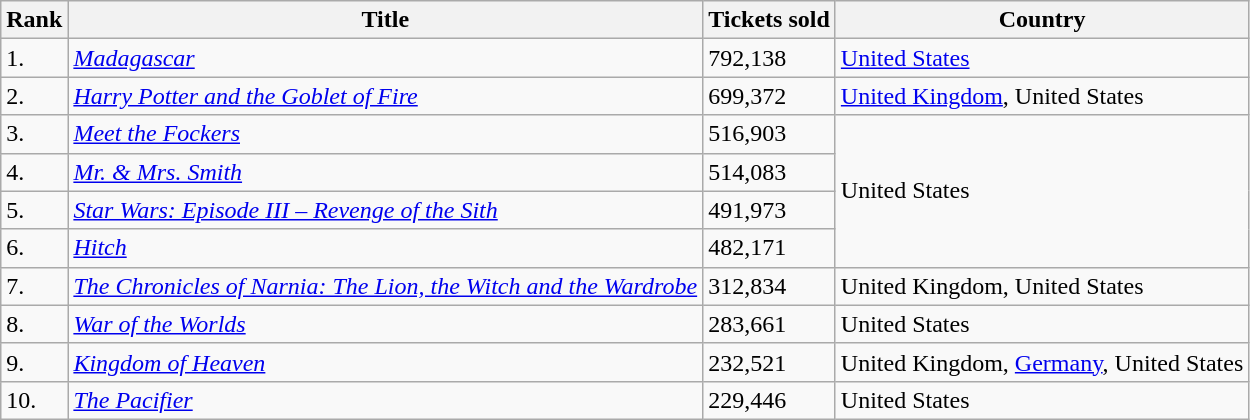<table class="wikitable sortable">
<tr>
<th>Rank</th>
<th>Title</th>
<th>Tickets sold</th>
<th>Country</th>
</tr>
<tr>
<td>1.</td>
<td><em><a href='#'>Madagascar</a></em></td>
<td>792,138</td>
<td rowspan="1"><a href='#'>United States</a></td>
</tr>
<tr>
<td>2.</td>
<td><em><a href='#'>Harry Potter and the Goblet of Fire</a></em></td>
<td>699,372</td>
<td rowspan="1"><a href='#'>United Kingdom</a>, United States</td>
</tr>
<tr>
<td>3.</td>
<td><em><a href='#'>Meet the Fockers</a></em></td>
<td>516,903</td>
<td rowspan="4">United States</td>
</tr>
<tr>
<td>4.</td>
<td><em><a href='#'>Mr. & Mrs. Smith</a></em></td>
<td>514,083</td>
</tr>
<tr>
<td>5.</td>
<td><em><a href='#'>Star Wars: Episode III – Revenge of the Sith</a></em></td>
<td>491,973</td>
</tr>
<tr>
<td>6.</td>
<td><em><a href='#'>Hitch</a></em></td>
<td>482,171</td>
</tr>
<tr>
<td>7.</td>
<td><em><a href='#'>The Chronicles of Narnia: The Lion, the Witch and the Wardrobe</a></em></td>
<td>312,834</td>
<td rowspan="1">United Kingdom, United States</td>
</tr>
<tr>
<td>8.</td>
<td><em><a href='#'>War of the Worlds</a></em></td>
<td>283,661</td>
<td rowspan="1">United States</td>
</tr>
<tr>
<td>9.</td>
<td><em><a href='#'>Kingdom of Heaven</a></em></td>
<td>232,521</td>
<td rowspan="1">United Kingdom, <a href='#'>Germany</a>, United States</td>
</tr>
<tr>
<td>10.</td>
<td><em><a href='#'>The Pacifier</a></em></td>
<td>229,446</td>
<td rowspan="1">United States</td>
</tr>
</table>
